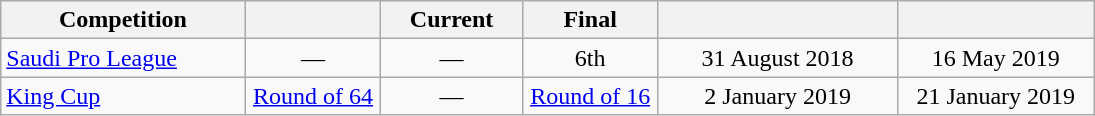<table class="wikitable" style="text-align:center; width:730px;">
<tr>
<th style="text-align:center; width:185px;">Competition</th>
<th style="text-align:center; width:100px;"></th>
<th style="text-align:center; width:100px;">Current<br></th>
<th style="text-align:center; width:100px;">Final<br></th>
<th style="text-align:center; width:195px;"></th>
<th style="text-align:center; width:155px;"></th>
</tr>
<tr>
<td style="text-align:left;"><a href='#'>Saudi Pro League</a></td>
<td>—</td>
<td>—</td>
<td>6th</td>
<td>31 August 2018</td>
<td>16 May 2019</td>
</tr>
<tr>
<td style="text-align:left;"><a href='#'>King Cup</a></td>
<td><a href='#'>Round of 64</a></td>
<td>—</td>
<td><a href='#'>Round of 16</a></td>
<td>2 January 2019</td>
<td>21 January 2019</td>
</tr>
</table>
